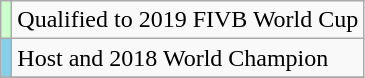<table class="wikitable">
<tr>
<td style="background: #ccffcc;"></td>
<td>Qualified to 2019 FIVB World Cup</td>
</tr>
<tr>
<td style="background: #87ceeb;"></td>
<td>Host and 2018 World Champion</td>
</tr>
<tr>
</tr>
</table>
